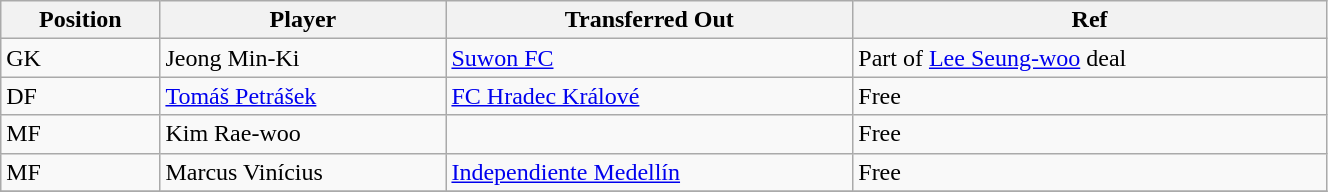<table class="wikitable sortable" style="width:70%; text-align:center; font-size:100%; text-align:left;">
<tr>
<th>Position</th>
<th>Player</th>
<th>Transferred Out</th>
<th>Ref</th>
</tr>
<tr>
<td>GK</td>
<td> Jeong Min-Ki</td>
<td> <a href='#'>Suwon FC</a></td>
<td>Part of <a href='#'>Lee Seung-woo</a> deal</td>
</tr>
<tr>
<td>DF</td>
<td> <a href='#'>Tomáš Petrášek</a></td>
<td> <a href='#'>FC Hradec Králové</a></td>
<td>Free</td>
</tr>
<tr>
<td>MF</td>
<td> Kim Rae-woo</td>
<td></td>
<td>Free</td>
</tr>
<tr>
<td>MF</td>
<td> Marcus Vinícius</td>
<td> <a href='#'>Independiente Medellín</a></td>
<td>Free</td>
</tr>
<tr>
</tr>
</table>
